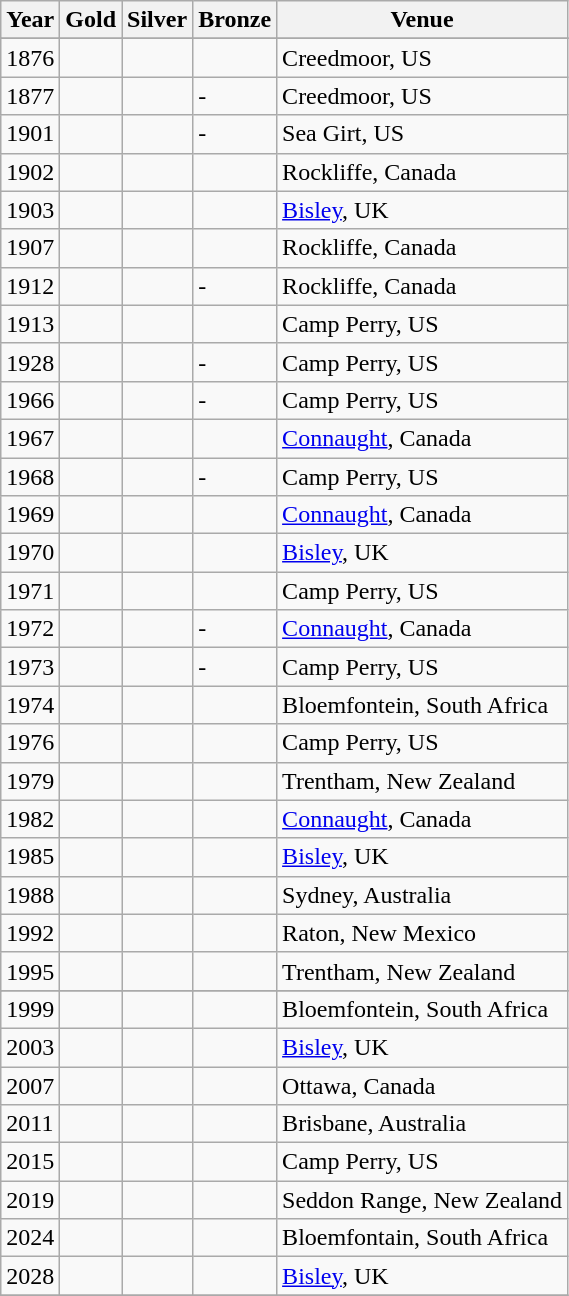<table class="wikitable sortable" style="text-align: left;">
<tr>
<th>Year</th>
<th> Gold</th>
<th> Silver</th>
<th> Bronze</th>
<th>Venue</th>
</tr>
<tr>
</tr>
<tr>
<td>1876</td>
<td></td>
<td></td>
<td></td>
<td>Creedmoor, US</td>
</tr>
<tr>
<td>1877</td>
<td></td>
<td></td>
<td>-</td>
<td>Creedmoor, US</td>
</tr>
<tr>
<td>1901</td>
<td></td>
<td></td>
<td>-</td>
<td>Sea Girt, US</td>
</tr>
<tr>
<td>1902</td>
<td></td>
<td></td>
<td></td>
<td>Rockliffe, Canada</td>
</tr>
<tr>
<td>1903</td>
<td></td>
<td></td>
<td></td>
<td><a href='#'>Bisley</a>, UK</td>
</tr>
<tr>
<td>1907</td>
<td></td>
<td></td>
<td></td>
<td>Rockliffe, Canada</td>
</tr>
<tr>
<td>1912</td>
<td></td>
<td></td>
<td>-</td>
<td>Rockliffe, Canada</td>
</tr>
<tr>
<td>1913</td>
<td></td>
<td></td>
<td></td>
<td>Camp Perry, US</td>
</tr>
<tr>
<td>1928</td>
<td></td>
<td></td>
<td>-</td>
<td>Camp Perry, US</td>
</tr>
<tr>
<td>1966</td>
<td></td>
<td></td>
<td>-</td>
<td>Camp Perry, US</td>
</tr>
<tr>
<td>1967</td>
<td></td>
<td></td>
<td></td>
<td><a href='#'>Connaught</a>, Canada</td>
</tr>
<tr>
<td>1968</td>
<td></td>
<td></td>
<td>-</td>
<td>Camp Perry, US</td>
</tr>
<tr>
<td>1969</td>
<td></td>
<td></td>
<td></td>
<td><a href='#'>Connaught</a>, Canada</td>
</tr>
<tr>
<td>1970</td>
<td></td>
<td></td>
<td></td>
<td><a href='#'>Bisley</a>, UK</td>
</tr>
<tr>
<td>1971</td>
<td></td>
<td></td>
<td></td>
<td>Camp Perry, US</td>
</tr>
<tr>
<td>1972</td>
<td></td>
<td></td>
<td>-</td>
<td><a href='#'>Connaught</a>, Canada</td>
</tr>
<tr>
<td>1973</td>
<td></td>
<td></td>
<td>-</td>
<td>Camp Perry, US</td>
</tr>
<tr>
<td>1974</td>
<td></td>
<td></td>
<td></td>
<td>Bloemfontein, South Africa</td>
</tr>
<tr>
<td>1976</td>
<td></td>
<td></td>
<td></td>
<td>Camp Perry, US</td>
</tr>
<tr>
<td>1979</td>
<td></td>
<td></td>
<td></td>
<td>Trentham, New Zealand</td>
</tr>
<tr>
<td>1982</td>
<td></td>
<td></td>
<td></td>
<td><a href='#'>Connaught</a>, Canada</td>
</tr>
<tr>
<td>1985</td>
<td></td>
<td></td>
<td></td>
<td><a href='#'>Bisley</a>, UK</td>
</tr>
<tr>
<td>1988</td>
<td></td>
<td></td>
<td></td>
<td>Sydney, Australia</td>
</tr>
<tr>
<td>1992</td>
<td></td>
<td></td>
<td></td>
<td>Raton, New Mexico</td>
</tr>
<tr>
<td>1995</td>
<td></td>
<td></td>
<td></td>
<td>Trentham, New Zealand</td>
</tr>
<tr>
</tr>
<tr>
<td>1999</td>
<td></td>
<td></td>
<td></td>
<td>Bloemfontein, South Africa</td>
</tr>
<tr>
<td>2003</td>
<td></td>
<td></td>
<td></td>
<td><a href='#'>Bisley</a>, UK</td>
</tr>
<tr>
<td>2007</td>
<td></td>
<td></td>
<td></td>
<td>Ottawa, Canada</td>
</tr>
<tr>
<td>2011</td>
<td></td>
<td></td>
<td></td>
<td>Brisbane, Australia</td>
</tr>
<tr>
<td>2015</td>
<td></td>
<td></td>
<td></td>
<td>Camp Perry, US</td>
</tr>
<tr>
<td>2019</td>
<td></td>
<td></td>
<td></td>
<td>Seddon Range, New Zealand</td>
</tr>
<tr>
<td>2024</td>
<td></td>
<td></td>
<td></td>
<td>Bloemfontain, South Africa</td>
</tr>
<tr>
<td>2028</td>
<td></td>
<td></td>
<td></td>
<td><a href='#'>Bisley</a>, UK</td>
</tr>
<tr>
</tr>
</table>
